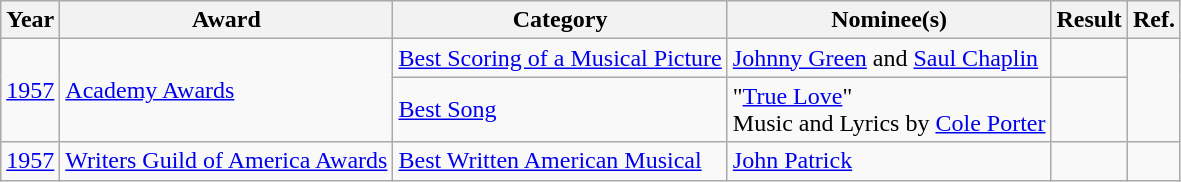<table class="wikitable">
<tr>
<th>Year</th>
<th>Award</th>
<th>Category</th>
<th>Nominee(s)</th>
<th>Result</th>
<th>Ref.</th>
</tr>
<tr>
<td rowspan="2"><a href='#'>1957</a></td>
<td rowspan="2"><a href='#'>Academy Awards</a></td>
<td><a href='#'>Best Scoring of a Musical Picture</a></td>
<td><a href='#'>Johnny Green</a> and <a href='#'>Saul Chaplin</a></td>
<td></td>
<td align="center" rowspan="2"></td>
</tr>
<tr>
<td><a href='#'>Best Song</a></td>
<td>"<a href='#'>True Love</a>" <br> Music and Lyrics by <a href='#'>Cole Porter</a></td>
<td></td>
</tr>
<tr>
<td><a href='#'>1957</a></td>
<td><a href='#'>Writers Guild of America Awards</a></td>
<td><a href='#'>Best Written American Musical</a></td>
<td><a href='#'>John Patrick</a></td>
<td></td>
<td align="center"></td>
</tr>
</table>
